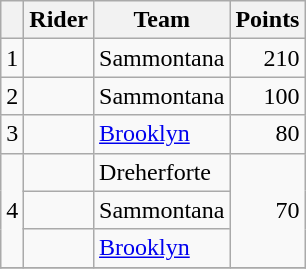<table class="wikitable">
<tr>
<th></th>
<th>Rider</th>
<th>Team</th>
<th>Points</th>
</tr>
<tr>
<td>1</td>
<td></td>
<td>Sammontana</td>
<td align=right>210</td>
</tr>
<tr>
<td>2</td>
<td></td>
<td>Sammontana</td>
<td align=right>100</td>
</tr>
<tr>
<td>3</td>
<td></td>
<td><a href='#'>Brooklyn</a></td>
<td align=right>80</td>
</tr>
<tr>
<td rowspan="3">4</td>
<td></td>
<td>Dreherforte</td>
<td align=right rowspan="3">70</td>
</tr>
<tr>
<td></td>
<td>Sammontana</td>
</tr>
<tr>
<td> </td>
<td><a href='#'>Brooklyn</a></td>
</tr>
<tr>
</tr>
</table>
